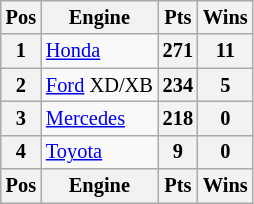<table class="wikitable" style="font-size: 85%;; text-align:center;">
<tr valign="top">
<th valign="middle">Pos</th>
<th valign="middle">Engine</th>
<th valign="middle">Pts</th>
<th valign="middle">Wins</th>
</tr>
<tr>
<th>1</th>
<td align="left"> <a href='#'>Honda</a></td>
<th>271</th>
<th>11</th>
</tr>
<tr>
<th>2</th>
<td align="left"> <a href='#'>Ford</a> XD/XB</td>
<th>234</th>
<th>5</th>
</tr>
<tr>
<th>3</th>
<td align="left"> <a href='#'>Mercedes</a></td>
<th>218</th>
<th>0</th>
</tr>
<tr>
<th>4</th>
<td align="left"> <a href='#'>Toyota</a></td>
<th>9</th>
<th>0</th>
</tr>
<tr valign="top">
<th valign="middle">Pos</th>
<th valign="middle">Engine</th>
<th valign="middle">Pts</th>
<th valign="middle">Wins</th>
</tr>
</table>
